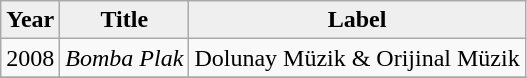<table class="wikitable">
<tr>
<th style="background:#efefef;">Year</th>
<th style="background:#efefef;">Title</th>
<th style="background:#efefef;">Label</th>
</tr>
<tr>
<td>2008</td>
<td><em>Bomba Plak</em></td>
<td>Dolunay Müzik & Orijinal Müzik</td>
</tr>
<tr>
</tr>
</table>
